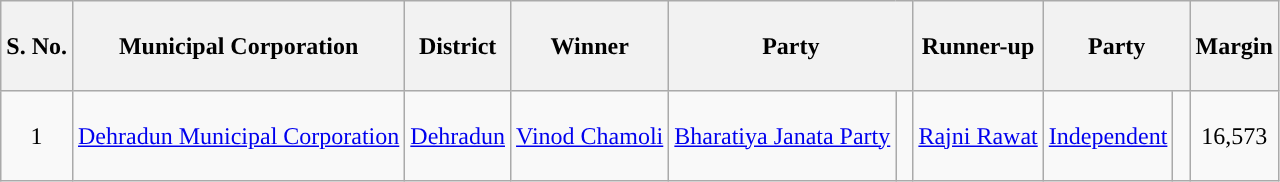<table class="wikitable">
<tr style="text-align:center; height:60px;">
<th>S. No.</th>
<th>Municipal Corporation</th>
<th>District</th>
<th>Winner</th>
<th colspan=2>Party</th>
<th>Runner-up</th>
<th colspan=2>Party</th>
<th>Margin</th>
</tr>
<tr style="text-align:center; height:60px;">
<td>1</td>
<td><a href='#'>Dehradun Municipal Corporation</a></td>
<td><a href='#'>Dehradun</a></td>
<td><a href='#'>Vinod Chamoli</a></td>
<td><a href='#'>Bharatiya Janata Party</a></td>
<td width="4px" style="background-color: "></td>
<td><a href='#'>Rajni Rawat</a></td>
<td><a href='#'>Independent</a></td>
<td width="4px" style="background-color: "></td>
<td>16,573</td>
</tr>
</table>
